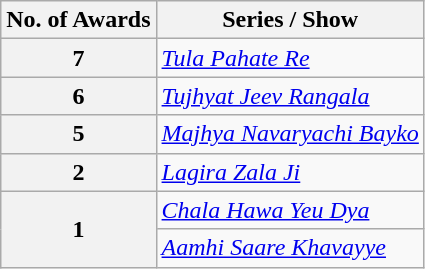<table class="wikitable" style="display:inline-table;">
<tr>
<th>No. of Awards</th>
<th>Series / Show</th>
</tr>
<tr>
<th>7</th>
<td><em><a href='#'>Tula Pahate Re</a></em></td>
</tr>
<tr>
<th>6</th>
<td><em><a href='#'>Tujhyat Jeev Rangala</a></em></td>
</tr>
<tr>
<th>5</th>
<td><em><a href='#'>Majhya Navaryachi Bayko</a></em></td>
</tr>
<tr>
<th>2</th>
<td><em><a href='#'>Lagira Zala Ji</a></em></td>
</tr>
<tr>
<th rowspan="2">1</th>
<td><em><a href='#'>Chala Hawa Yeu Dya</a></em></td>
</tr>
<tr>
<td><em><a href='#'>Aamhi Saare Khavayye</a></em></td>
</tr>
</table>
